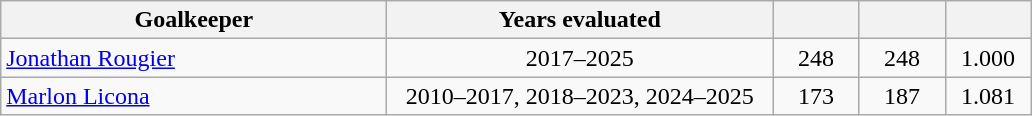<table class="wikitable">
<tr>
<th width="250">Goalkeeper</th>
<th width="250">Years evaluated</th>
<th width="50"></th>
<th width="50"></th>
<th width="50"></th>
</tr>
<tr align=center>
<td align=left> <a href='#'>Jonathan Rougier</a></td>
<td>2017–2025</td>
<td>248</td>
<td>248</td>
<td>1.000</td>
</tr>
<tr align=center>
<td align=left> <a href='#'>Marlon Licona</a></td>
<td>2010–2017, 2018–2023, 2024–2025</td>
<td>173</td>
<td>187</td>
<td>1.081</td>
</tr>
</table>
